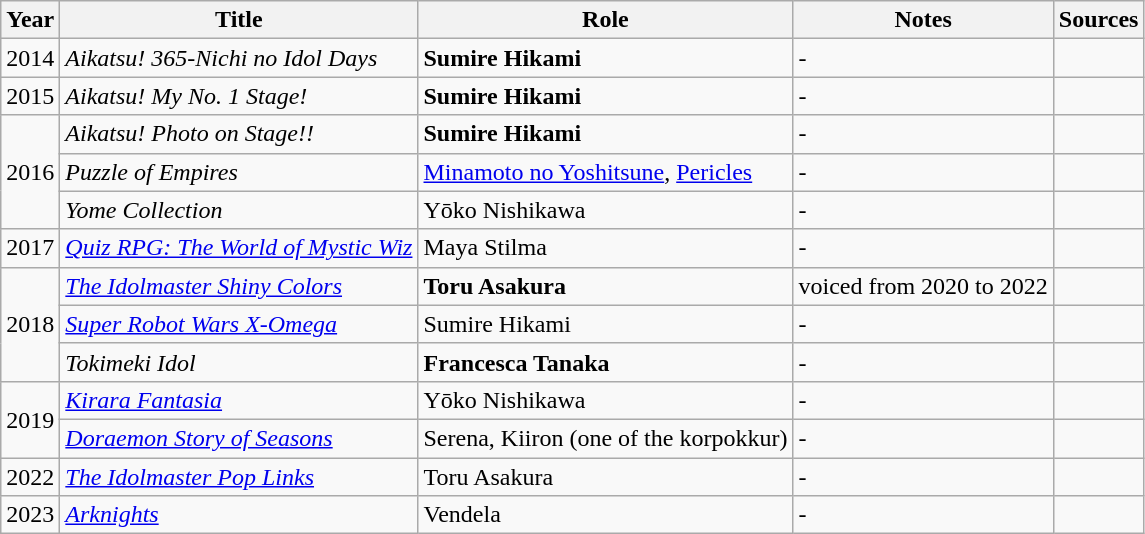<table class="wikitable sortable plainrowheaders">
<tr>
<th>Year</th>
<th>Title</th>
<th>Role</th>
<th class="unsortable">Notes</th>
<th class="unsortable">Sources<br></th>
</tr>
<tr>
<td>2014</td>
<td><em>Aikatsu! 365-Nichi no Idol Days</em></td>
<td><strong>Sumire Hikami</strong></td>
<td>-</td>
<td></td>
</tr>
<tr>
<td>2015</td>
<td><em>Aikatsu! My No. 1 Stage!</em></td>
<td><strong>Sumire Hikami</strong></td>
<td>-</td>
<td></td>
</tr>
<tr>
<td rowspan="3">2016</td>
<td><em>Aikatsu! Photo on Stage!!</em></td>
<td><strong>Sumire Hikami</strong></td>
<td>-</td>
<td></td>
</tr>
<tr>
<td><em>Puzzle of Empires</em></td>
<td><a href='#'>Minamoto no Yoshitsune</a>, <a href='#'>Pericles</a></td>
<td>-</td>
<td></td>
</tr>
<tr>
<td><em>Yome Collection</em></td>
<td>Yōko Nishikawa</td>
<td>-</td>
<td></td>
</tr>
<tr>
<td>2017</td>
<td><em><a href='#'>Quiz RPG: The World of Mystic Wiz</a></em></td>
<td>Maya Stilma</td>
<td>-</td>
<td></td>
</tr>
<tr>
<td rowspan="3">2018</td>
<td><em><a href='#'>The Idolmaster Shiny Colors</a></em></td>
<td><strong>Toru Asakura</strong></td>
<td>voiced from 2020 to 2022</td>
<td></td>
</tr>
<tr>
<td><em><a href='#'>Super Robot Wars X-Omega</a></em></td>
<td>Sumire Hikami</td>
<td>-</td>
<td></td>
</tr>
<tr>
<td><em>Tokimeki Idol</em></td>
<td><strong>Francesca Tanaka</strong></td>
<td>-</td>
<td></td>
</tr>
<tr>
<td rowspan="2">2019</td>
<td><em><a href='#'>Kirara Fantasia</a></em></td>
<td>Yōko Nishikawa</td>
<td>-</td>
<td></td>
</tr>
<tr>
<td><em><a href='#'>Doraemon Story of Seasons</a></em></td>
<td>Serena, Kiiron (one of the korpokkur)</td>
<td>-</td>
<td></td>
</tr>
<tr>
<td>2022</td>
<td><em><a href='#'>The Idolmaster Pop Links</a></em></td>
<td>Toru Asakura</td>
<td>-</td>
<td></td>
</tr>
<tr>
<td>2023</td>
<td><em><a href='#'>Arknights</a></em></td>
<td>Vendela</td>
<td>-</td>
<td></td>
</tr>
</table>
